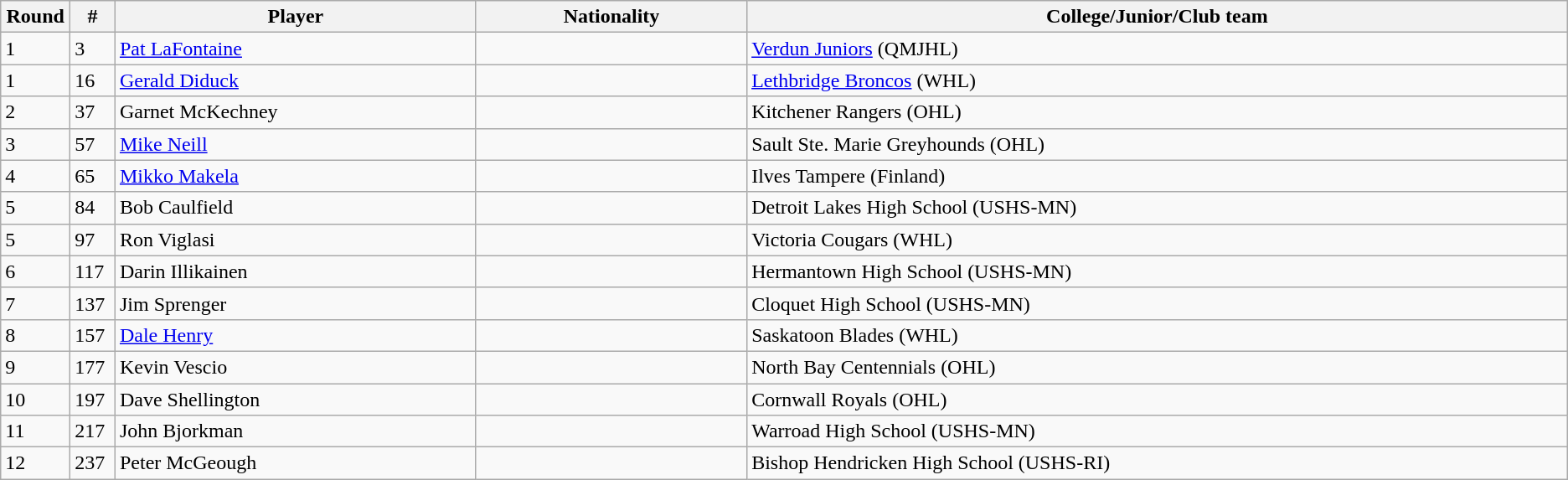<table class="wikitable">
<tr>
<th bgcolor="#DDDDFF" width="2.75%">Round</th>
<th bgcolor="#DDDDFF" width="2.75%">#</th>
<th bgcolor="#DDDDFF" width="22.0%">Player</th>
<th bgcolor="#DDDDFF" width="16.5%">Nationality</th>
<th bgcolor="#DDDDFF" width="50.0%">College/Junior/Club team</th>
</tr>
<tr>
<td>1</td>
<td>3</td>
<td><a href='#'>Pat LaFontaine</a></td>
<td></td>
<td><a href='#'>Verdun Juniors</a> (QMJHL)</td>
</tr>
<tr>
<td>1</td>
<td>16</td>
<td><a href='#'>Gerald Diduck</a></td>
<td></td>
<td><a href='#'>Lethbridge Broncos</a> (WHL)</td>
</tr>
<tr>
<td>2</td>
<td>37</td>
<td>Garnet McKechney</td>
<td></td>
<td>Kitchener Rangers (OHL)</td>
</tr>
<tr>
<td>3</td>
<td>57</td>
<td><a href='#'>Mike Neill</a></td>
<td></td>
<td>Sault Ste. Marie Greyhounds (OHL)</td>
</tr>
<tr>
<td>4</td>
<td>65</td>
<td><a href='#'>Mikko Makela</a></td>
<td></td>
<td>Ilves Tampere (Finland)</td>
</tr>
<tr>
<td>5</td>
<td>84</td>
<td>Bob Caulfield</td>
<td></td>
<td>Detroit Lakes High School (USHS-MN)</td>
</tr>
<tr>
<td>5</td>
<td>97</td>
<td>Ron Viglasi</td>
<td></td>
<td>Victoria Cougars (WHL)</td>
</tr>
<tr>
<td>6</td>
<td>117</td>
<td>Darin Illikainen</td>
<td></td>
<td>Hermantown High School (USHS-MN)</td>
</tr>
<tr>
<td>7</td>
<td>137</td>
<td>Jim Sprenger</td>
<td></td>
<td>Cloquet High School (USHS-MN)</td>
</tr>
<tr>
<td>8</td>
<td>157</td>
<td><a href='#'>Dale Henry</a></td>
<td></td>
<td>Saskatoon Blades (WHL)</td>
</tr>
<tr>
<td>9</td>
<td>177</td>
<td>Kevin Vescio</td>
<td></td>
<td>North Bay Centennials (OHL)</td>
</tr>
<tr>
<td>10</td>
<td>197</td>
<td>Dave Shellington</td>
<td></td>
<td>Cornwall Royals (OHL)</td>
</tr>
<tr>
<td>11</td>
<td>217</td>
<td>John Bjorkman</td>
<td></td>
<td>Warroad High School (USHS-MN)</td>
</tr>
<tr>
<td>12</td>
<td>237</td>
<td>Peter McGeough</td>
<td></td>
<td>Bishop Hendricken High School (USHS-RI)</td>
</tr>
</table>
